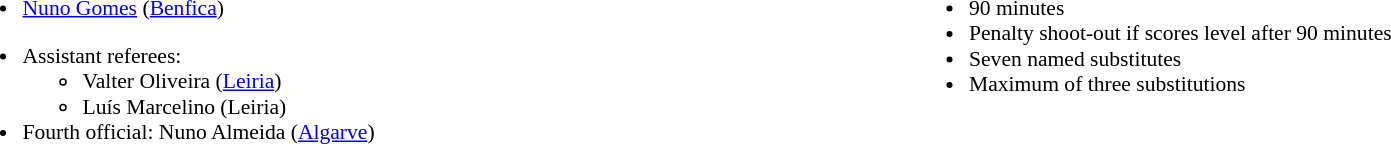<table style="width:100%; font-size:90%">
<tr>
<td style="width:50%; vertical-align:top"><br><ul><li> <a href='#'>Nuno Gomes</a> (<a href='#'>Benfica</a>)</li></ul><ul><li>Assistant referees:<ul><li>Valter Oliveira (<a href='#'>Leiria</a>)</li><li>Luís Marcelino (Leiria)</li></ul></li><li>Fourth official: Nuno Almeida (<a href='#'>Algarve</a>)</li></ul></td>
<td style="width:50%; vertical-align:top"><br><ul><li>90 minutes</li><li>Penalty shoot-out if scores level after 90 minutes</li><li>Seven named substitutes</li><li>Maximum of three substitutions</li></ul></td>
</tr>
</table>
